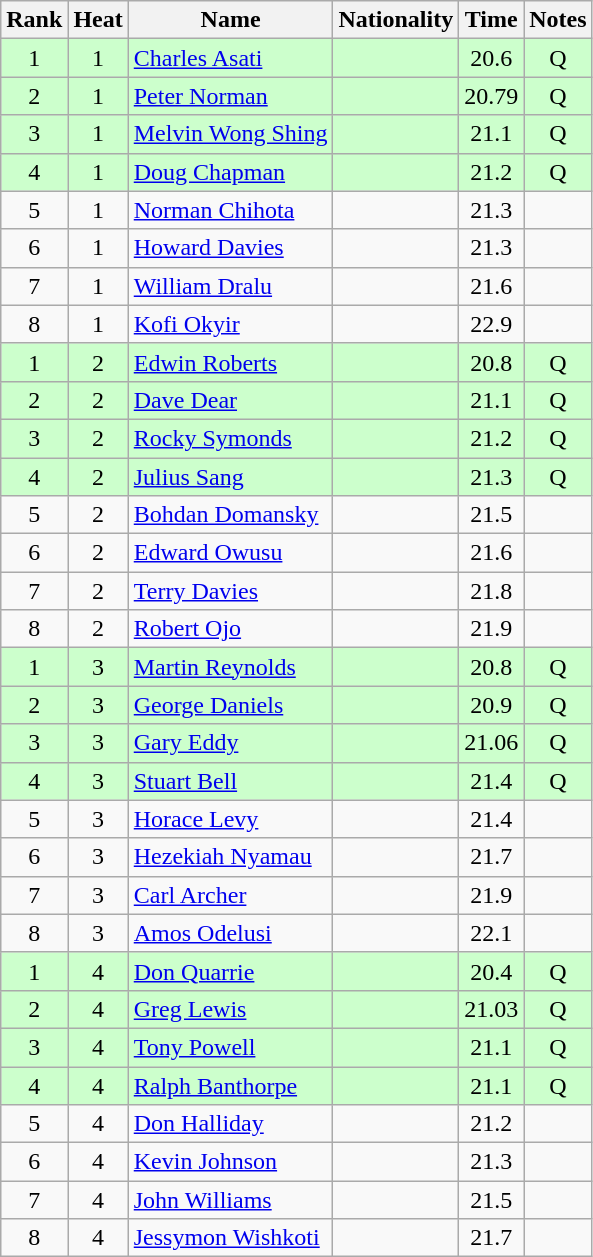<table class="wikitable sortable" style="text-align:center;">
<tr>
<th scope=col>Rank</th>
<th scope=col>Heat</th>
<th scope=col>Name</th>
<th scope=col>Nationality</th>
<th scope=col>Time</th>
<th scope=col>Notes</th>
</tr>
<tr style="background-color: #ccffcc;">
<td>1</td>
<td>1</td>
<td style="text-align:left;"><a href='#'>Charles Asati</a></td>
<td style="text-align:left;"></td>
<td>20.6</td>
<td>Q</td>
</tr>
<tr style="background-color: #ccffcc;">
<td>2</td>
<td>1</td>
<td style="text-align:left;"><a href='#'>Peter Norman</a></td>
<td style="text-align:left;"></td>
<td>20.79</td>
<td>Q</td>
</tr>
<tr style="background-color: #ccffcc;">
<td>3</td>
<td>1</td>
<td style="text-align:left;"><a href='#'>Melvin Wong Shing</a></td>
<td style="text-align:left;"></td>
<td>21.1</td>
<td>Q</td>
</tr>
<tr style="background-color: #ccffcc;">
<td>4</td>
<td>1</td>
<td style="text-align:left;"><a href='#'>Doug Chapman</a></td>
<td style="text-align:left;"></td>
<td>21.2</td>
<td>Q</td>
</tr>
<tr>
<td>5</td>
<td>1</td>
<td style="text-align:left;"><a href='#'>Norman Chihota</a></td>
<td style="text-align:left;"></td>
<td>21.3</td>
<td></td>
</tr>
<tr>
<td>6</td>
<td>1</td>
<td style="text-align:left;"><a href='#'>Howard Davies</a></td>
<td style="text-align:left;"></td>
<td>21.3</td>
<td></td>
</tr>
<tr>
<td>7</td>
<td>1</td>
<td style="text-align:left;"><a href='#'>William Dralu</a></td>
<td style="text-align:left;"></td>
<td>21.6</td>
<td></td>
</tr>
<tr>
<td>8</td>
<td>1</td>
<td style="text-align:left;"><a href='#'>Kofi Okyir</a></td>
<td style="text-align:left;"></td>
<td>22.9</td>
<td></td>
</tr>
<tr style="background-color: #ccffcc;">
<td>1</td>
<td>2</td>
<td style="text-align:left;"><a href='#'>Edwin Roberts</a></td>
<td style="text-align:left;"></td>
<td>20.8</td>
<td>Q</td>
</tr>
<tr style="background-color: #ccffcc;">
<td>2</td>
<td>2</td>
<td style="text-align:left;"><a href='#'>Dave Dear</a></td>
<td style="text-align:left;"></td>
<td>21.1</td>
<td>Q</td>
</tr>
<tr style="background-color: #ccffcc;">
<td>3</td>
<td>2</td>
<td style="text-align:left;"><a href='#'>Rocky Symonds</a></td>
<td style="text-align:left;"></td>
<td>21.2</td>
<td>Q</td>
</tr>
<tr style="background-color: #ccffcc;">
<td>4</td>
<td>2</td>
<td style="text-align:left;"><a href='#'>Julius Sang</a></td>
<td style="text-align:left;"></td>
<td>21.3</td>
<td>Q</td>
</tr>
<tr>
<td>5</td>
<td>2</td>
<td style="text-align:left;"><a href='#'>Bohdan Domansky</a></td>
<td style="text-align:left;"></td>
<td>21.5</td>
<td></td>
</tr>
<tr>
<td>6</td>
<td>2</td>
<td style="text-align:left;"><a href='#'>Edward Owusu</a></td>
<td style="text-align:left;"></td>
<td>21.6</td>
<td></td>
</tr>
<tr>
<td>7</td>
<td>2</td>
<td style="text-align:left;"><a href='#'>Terry Davies</a></td>
<td style="text-align:left;"></td>
<td>21.8</td>
<td></td>
</tr>
<tr>
<td>8</td>
<td>2</td>
<td style="text-align:left;"><a href='#'>Robert Ojo</a></td>
<td style="text-align:left;"></td>
<td>21.9</td>
<td></td>
</tr>
<tr style="background-color: #ccffcc;">
<td>1</td>
<td>3</td>
<td style="text-align:left;"><a href='#'>Martin Reynolds</a></td>
<td style="text-align:left;"></td>
<td>20.8</td>
<td>Q</td>
</tr>
<tr style="background-color: #ccffcc;">
<td>2</td>
<td>3</td>
<td style="text-align:left;"><a href='#'>George Daniels</a></td>
<td style="text-align:left;"></td>
<td>20.9</td>
<td>Q</td>
</tr>
<tr style="background-color: #ccffcc;">
<td>3</td>
<td>3</td>
<td style="text-align:left;"><a href='#'>Gary Eddy</a></td>
<td style="text-align:left;"></td>
<td>21.06</td>
<td>Q</td>
</tr>
<tr style="background-color: #ccffcc;">
<td>4</td>
<td>3</td>
<td style="text-align:left;"><a href='#'>Stuart Bell</a></td>
<td style="text-align:left;"></td>
<td>21.4</td>
<td>Q</td>
</tr>
<tr>
<td>5</td>
<td>3</td>
<td style="text-align:left;"><a href='#'>Horace Levy</a></td>
<td style="text-align:left;"></td>
<td>21.4</td>
<td></td>
</tr>
<tr>
<td>6</td>
<td>3</td>
<td style="text-align:left;"><a href='#'>Hezekiah Nyamau</a></td>
<td style="text-align:left;"></td>
<td>21.7</td>
<td></td>
</tr>
<tr>
<td>7</td>
<td>3</td>
<td style="text-align:left;"><a href='#'>Carl Archer</a></td>
<td style="text-align:left;"></td>
<td>21.9</td>
<td></td>
</tr>
<tr>
<td>8</td>
<td>3</td>
<td style="text-align:left;"><a href='#'>Amos Odelusi</a></td>
<td style="text-align:left;"></td>
<td>22.1</td>
<td></td>
</tr>
<tr style="background-color: #ccffcc;">
<td>1</td>
<td>4</td>
<td style="text-align:left;"><a href='#'>Don Quarrie</a></td>
<td style="text-align:left;"></td>
<td>20.4</td>
<td>Q</td>
</tr>
<tr style="background-color: #ccffcc;">
<td>2</td>
<td>4</td>
<td style="text-align:left;"><a href='#'>Greg Lewis</a></td>
<td style="text-align:left;"></td>
<td>21.03</td>
<td>Q</td>
</tr>
<tr style="background-color: #ccffcc;">
<td>3</td>
<td>4</td>
<td style="text-align:left;"><a href='#'>Tony Powell</a></td>
<td style="text-align:left;"></td>
<td>21.1</td>
<td>Q</td>
</tr>
<tr style="background-color: #ccffcc;">
<td>4</td>
<td>4</td>
<td style="text-align:left;"><a href='#'>Ralph Banthorpe</a></td>
<td style="text-align:left;"></td>
<td>21.1</td>
<td>Q</td>
</tr>
<tr>
<td>5</td>
<td>4</td>
<td style="text-align:left;"><a href='#'>Don Halliday</a></td>
<td style="text-align:left;"></td>
<td>21.2</td>
<td></td>
</tr>
<tr>
<td>6</td>
<td>4</td>
<td style="text-align:left;"><a href='#'>Kevin Johnson</a></td>
<td style="text-align:left;"></td>
<td>21.3</td>
<td></td>
</tr>
<tr>
<td>7</td>
<td>4</td>
<td style="text-align:left;"><a href='#'>John Williams</a></td>
<td style="text-align:left;"></td>
<td>21.5</td>
<td></td>
</tr>
<tr>
<td>8</td>
<td>4</td>
<td style="text-align:left;"><a href='#'>Jessymon Wishkoti</a></td>
<td style="text-align:left;"></td>
<td>21.7</td>
<td></td>
</tr>
</table>
